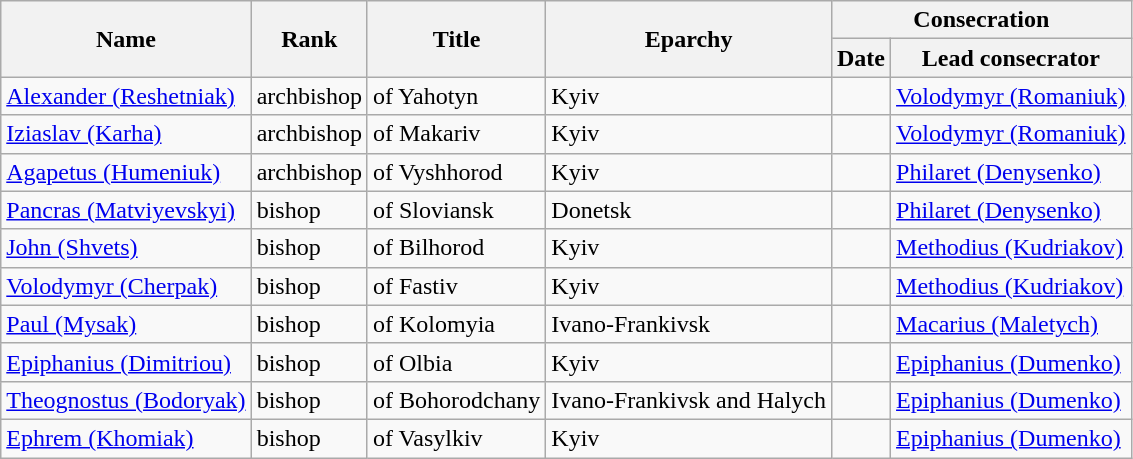<table class="wikitable sortable">
<tr>
<th rowspan="2">Name</th>
<th rowspan="2">Rank</th>
<th rowspan="2">Title</th>
<th rowspan="2">Eparchy</th>
<th colspan="2">Consecration</th>
</tr>
<tr>
<th>Date</th>
<th>Lead consecrator</th>
</tr>
<tr>
<td><a href='#'>Alexander (Reshetniak)</a></td>
<td data-sort-value="2">archbishop</td>
<td>of Yahotyn</td>
<td>Kyiv</td>
<td></td>
<td><a href='#'>Volodymyr (Romaniuk)</a></td>
</tr>
<tr>
<td><a href='#'>Iziaslav (Karha)</a></td>
<td data-sort-value="2">archbishop</td>
<td>of Makariv</td>
<td>Kyiv</td>
<td></td>
<td><a href='#'>Volodymyr (Romaniuk)</a></td>
</tr>
<tr>
<td><a href='#'>Agapetus (Humeniuk)</a></td>
<td data-sort-value="2">archbishop</td>
<td>of Vyshhorod</td>
<td>Kyiv</td>
<td></td>
<td><a href='#'>Philaret (Denysenko)</a></td>
</tr>
<tr>
<td><a href='#'>Pancras (Matviyevskyi)</a></td>
<td data-sort-value="3">bishop</td>
<td>of Sloviansk</td>
<td>Donetsk</td>
<td></td>
<td><a href='#'>Philaret (Denysenko)</a></td>
</tr>
<tr>
<td><a href='#'>John (Shvets)</a></td>
<td data-sort-value="3">bishop</td>
<td>of Bilhorod</td>
<td>Kyiv</td>
<td></td>
<td><a href='#'>Methodius (Kudriakov)</a></td>
</tr>
<tr>
<td><a href='#'>Volodymyr (Cherpak)</a></td>
<td data-sort-value="3">bishop</td>
<td>of Fastiv</td>
<td>Kyiv</td>
<td></td>
<td><a href='#'>Methodius (Kudriakov)</a></td>
</tr>
<tr>
<td><a href='#'>Paul (Mysak)</a></td>
<td data-sort-value="3">bishop</td>
<td>of Kolomyia</td>
<td>Ivano-Frankivsk</td>
<td></td>
<td><a href='#'>Macarius (Maletych)</a></td>
</tr>
<tr>
<td><a href='#'>Epiphanius (Dimitriou)</a></td>
<td data-sort-value="3">bishop</td>
<td>of Olbia</td>
<td>Kyiv</td>
<td></td>
<td><a href='#'>Epiphanius (Dumenko)</a></td>
</tr>
<tr>
<td><a href='#'>Theognostus (Bodoryak)</a></td>
<td data-sort-value="3">bishop</td>
<td>of Bohorodchany</td>
<td>Ivano-Frankivsk and Halych</td>
<td></td>
<td><a href='#'>Epiphanius (Dumenko)</a></td>
</tr>
<tr>
<td><a href='#'>Ephrem (Khomiak)</a></td>
<td data-sort-value="3">bishop</td>
<td>of Vasylkiv</td>
<td>Kyiv</td>
<td></td>
<td><a href='#'>Epiphanius (Dumenko)</a></td>
</tr>
</table>
